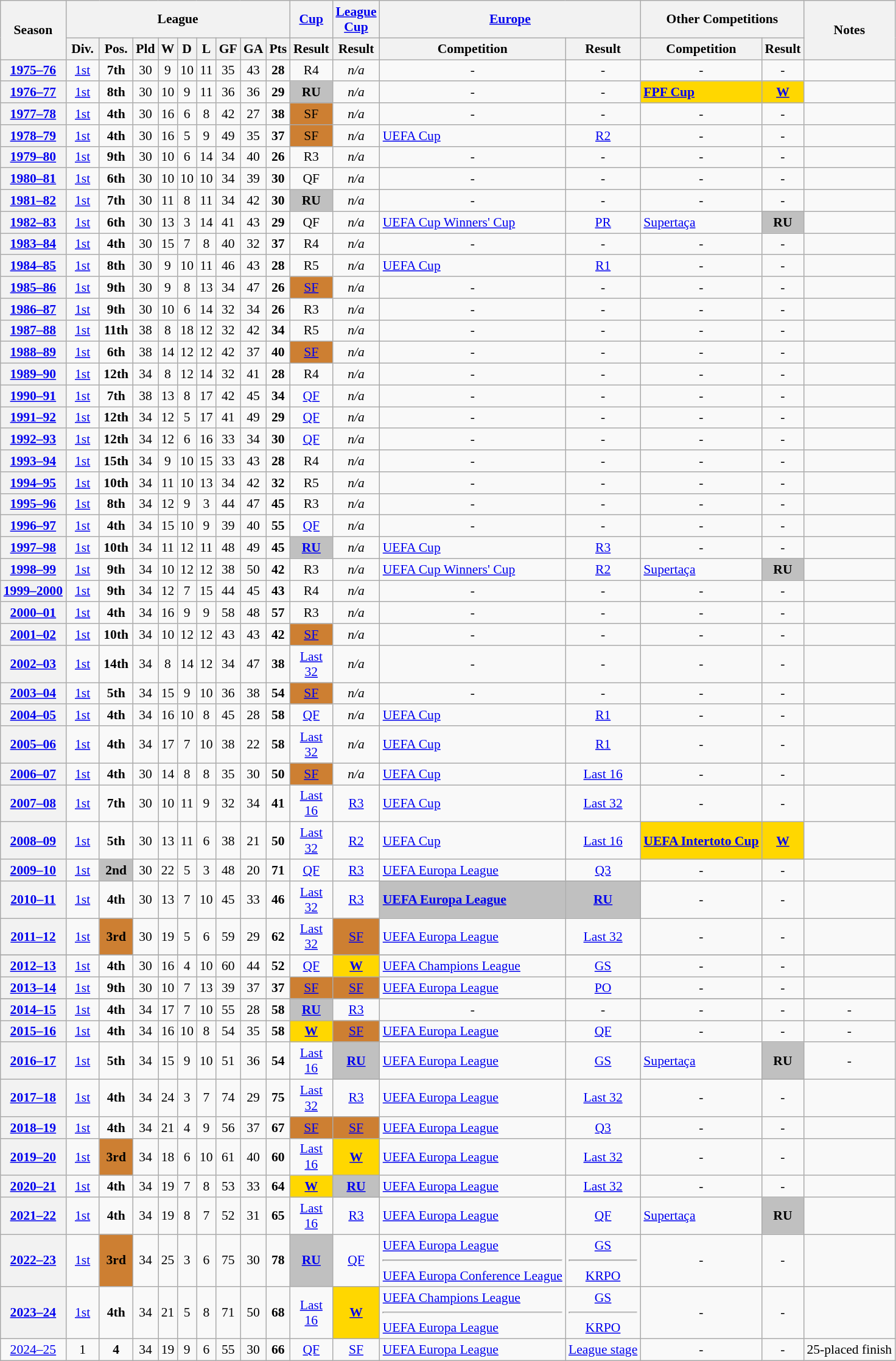<table class="wikitable" style="font-size:90%; text-align: center">
<tr>
<th rowspan="2">Season</th>
<th colspan="9">League</th>
<th align=center><a href='#'>Cup</a></th>
<th align=center><a href='#'>League Cup</a></th>
<th colspan="2"><a href='#'>Europe</a></th>
<th colspan="2">Other Competitions</th>
<th rowspan="2">Notes</th>
</tr>
<tr>
<th style="width:30px;">Div.</th>
<th style="width:30px;">Pos.</th>
<th>Pld</th>
<th>W</th>
<th>D</th>
<th>L</th>
<th>GF</th>
<th>GA</th>
<th>Pts</th>
<th style="width:40px;">Result</th>
<th style="width:40px;">Result</th>
<th>Competition</th>
<th>Result</th>
<th>Competition</th>
<th>Result</th>
</tr>
<tr>
<th><a href='#'>1975–76</a></th>
<td><a href='#'>1st</a></td>
<td><strong>7th</strong></td>
<td>30</td>
<td>9</td>
<td>10</td>
<td>11</td>
<td>35</td>
<td>43</td>
<td><strong>28</strong></td>
<td>R4</td>
<td><em>n/a</em></td>
<td>-</td>
<td>-</td>
<td>-</td>
<td>-</td>
<td></td>
</tr>
<tr>
<th><a href='#'>1976–77</a></th>
<td><a href='#'>1st</a></td>
<td><strong>8th</strong></td>
<td>30</td>
<td>10</td>
<td>9</td>
<td>11</td>
<td>36</td>
<td>36</td>
<td><strong>29</strong></td>
<td bgcolor=silver><strong>RU</strong></td>
<td><em>n/a</em></td>
<td>-</td>
<td>-</td>
<td align="left" bgcolor=gold><strong><a href='#'>FPF Cup</a></strong></td>
<td bgcolor=gold><strong><a href='#'>W</a></strong></td>
<td></td>
</tr>
<tr>
<th><a href='#'>1977–78</a></th>
<td><a href='#'>1st</a></td>
<td><strong>4th</strong></td>
<td>30</td>
<td>16</td>
<td>6</td>
<td>8</td>
<td>42</td>
<td>27</td>
<td><strong>38</strong></td>
<td bgcolor=#CD7F32>SF</td>
<td><em>n/a</em></td>
<td>-</td>
<td>-</td>
<td>-</td>
<td>-</td>
<td></td>
</tr>
<tr>
<th><a href='#'>1978–79</a></th>
<td><a href='#'>1st</a></td>
<td><strong>4th</strong></td>
<td>30</td>
<td>16</td>
<td>5</td>
<td>9</td>
<td>49</td>
<td>35</td>
<td><strong>37</strong></td>
<td bgcolor=#CD7F32>SF</td>
<td><em>n/a</em></td>
<td align="left"><a href='#'>UEFA Cup</a></td>
<td><a href='#'>R2</a></td>
<td>-</td>
<td>-</td>
<td></td>
</tr>
<tr>
<th><a href='#'>1979–80</a></th>
<td><a href='#'>1st</a></td>
<td><strong>9th</strong></td>
<td>30</td>
<td>10</td>
<td>6</td>
<td>14</td>
<td>34</td>
<td>40</td>
<td><strong>26</strong></td>
<td>R3</td>
<td><em>n/a</em></td>
<td>-</td>
<td>-</td>
<td>-</td>
<td>-</td>
<td></td>
</tr>
<tr>
<th><a href='#'>1980–81</a></th>
<td><a href='#'>1st</a></td>
<td><strong>6th</strong></td>
<td>30</td>
<td>10</td>
<td>10</td>
<td>10</td>
<td>34</td>
<td>39</td>
<td><strong>30</strong></td>
<td>QF</td>
<td><em>n/a</em></td>
<td>-</td>
<td>-</td>
<td>-</td>
<td>-</td>
<td></td>
</tr>
<tr>
<th><a href='#'>1981–82</a></th>
<td><a href='#'>1st</a></td>
<td><strong>7th</strong></td>
<td>30</td>
<td>11</td>
<td>8</td>
<td>11</td>
<td>34</td>
<td>42</td>
<td><strong>30</strong></td>
<td bgcolor=silver><strong>RU</strong></td>
<td><em>n/a</em></td>
<td>-</td>
<td>-</td>
<td>-</td>
<td>-</td>
<td></td>
</tr>
<tr>
<th><a href='#'>1982–83</a></th>
<td><a href='#'>1st</a></td>
<td><strong>6th</strong></td>
<td>30</td>
<td>13</td>
<td>3</td>
<td>14</td>
<td>41</td>
<td>43</td>
<td><strong>29</strong></td>
<td>QF</td>
<td><em>n/a</em></td>
<td align="left"><a href='#'>UEFA Cup Winners' Cup</a></td>
<td><a href='#'>PR</a></td>
<td align="left"><a href='#'>Supertaça</a></td>
<td bgcolor=silver><strong>RU</strong></td>
<td></td>
</tr>
<tr>
<th><a href='#'>1983–84</a></th>
<td><a href='#'>1st</a></td>
<td><strong>4th</strong></td>
<td>30</td>
<td>15</td>
<td>7</td>
<td>8</td>
<td>40</td>
<td>32</td>
<td><strong>37</strong></td>
<td>R4</td>
<td><em>n/a</em></td>
<td>-</td>
<td>-</td>
<td>-</td>
<td>-</td>
<td></td>
</tr>
<tr>
<th><a href='#'>1984–85</a></th>
<td><a href='#'>1st</a></td>
<td><strong>8th</strong></td>
<td>30</td>
<td>9</td>
<td>10</td>
<td>11</td>
<td>46</td>
<td>43</td>
<td><strong>28</strong></td>
<td>R5</td>
<td><em>n/a</em></td>
<td align="left"><a href='#'>UEFA Cup</a></td>
<td><a href='#'>R1</a></td>
<td>-</td>
<td>-</td>
<td></td>
</tr>
<tr>
<th><a href='#'>1985–86</a></th>
<td><a href='#'>1st</a></td>
<td><strong>9th</strong></td>
<td>30</td>
<td>9</td>
<td>8</td>
<td>13</td>
<td>34</td>
<td>47</td>
<td><strong>26</strong></td>
<td bgcolor=#CD7F32><a href='#'>SF</a></td>
<td><em>n/a</em></td>
<td>-</td>
<td>-</td>
<td>-</td>
<td>-</td>
<td></td>
</tr>
<tr>
<th><a href='#'>1986–87</a></th>
<td><a href='#'>1st</a></td>
<td><strong>9th</strong></td>
<td>30</td>
<td>10</td>
<td>6</td>
<td>14</td>
<td>32</td>
<td>34</td>
<td><strong>26</strong></td>
<td>R3</td>
<td><em>n/a</em></td>
<td>-</td>
<td>-</td>
<td>-</td>
<td>-</td>
<td></td>
</tr>
<tr>
<th><a href='#'>1987–88</a></th>
<td><a href='#'>1st</a></td>
<td><strong>11th</strong></td>
<td>38</td>
<td>8</td>
<td>18</td>
<td>12</td>
<td>32</td>
<td>42</td>
<td><strong>34</strong></td>
<td>R5</td>
<td><em>n/a</em></td>
<td>-</td>
<td>-</td>
<td>-</td>
<td>-</td>
<td></td>
</tr>
<tr>
<th><a href='#'>1988–89</a></th>
<td><a href='#'>1st</a></td>
<td><strong>6th</strong></td>
<td>38</td>
<td>14</td>
<td>12</td>
<td>12</td>
<td>42</td>
<td>37</td>
<td><strong>40</strong></td>
<td bgcolor=#CD7F32><a href='#'>SF</a></td>
<td><em>n/a</em></td>
<td>-</td>
<td>-</td>
<td>-</td>
<td>-</td>
<td></td>
</tr>
<tr>
<th><a href='#'>1989–90</a></th>
<td><a href='#'>1st</a></td>
<td><strong>12th</strong></td>
<td>34</td>
<td>8</td>
<td>12</td>
<td>14</td>
<td>32</td>
<td>41</td>
<td><strong>28</strong></td>
<td>R4</td>
<td><em>n/a</em></td>
<td>-</td>
<td>-</td>
<td>-</td>
<td>-</td>
<td></td>
</tr>
<tr>
<th><a href='#'>1990–91</a></th>
<td><a href='#'>1st</a></td>
<td><strong>7th</strong></td>
<td>38</td>
<td>13</td>
<td>8</td>
<td>17</td>
<td>42</td>
<td>45</td>
<td><strong>34</strong></td>
<td><a href='#'>QF</a></td>
<td><em>n/a</em></td>
<td>-</td>
<td>-</td>
<td>-</td>
<td>-</td>
<td></td>
</tr>
<tr>
<th><a href='#'>1991–92</a></th>
<td><a href='#'>1st</a></td>
<td><strong>12th</strong></td>
<td>34</td>
<td>12</td>
<td>5</td>
<td>17</td>
<td>41</td>
<td>49</td>
<td><strong>29</strong></td>
<td><a href='#'>QF</a></td>
<td><em>n/a</em></td>
<td>-</td>
<td>-</td>
<td>-</td>
<td>-</td>
<td></td>
</tr>
<tr>
<th><a href='#'>1992–93</a></th>
<td><a href='#'>1st</a></td>
<td><strong>12th</strong></td>
<td>34</td>
<td>12</td>
<td>6</td>
<td>16</td>
<td>33</td>
<td>34</td>
<td><strong>30</strong></td>
<td><a href='#'>QF</a></td>
<td><em>n/a</em></td>
<td>-</td>
<td>-</td>
<td>-</td>
<td>-</td>
<td></td>
</tr>
<tr>
<th><a href='#'>1993–94</a></th>
<td><a href='#'>1st</a></td>
<td><strong>15th</strong></td>
<td>34</td>
<td>9</td>
<td>10</td>
<td>15</td>
<td>33</td>
<td>43</td>
<td><strong>28</strong></td>
<td>R4</td>
<td><em>n/a</em></td>
<td>-</td>
<td>-</td>
<td>-</td>
<td>-</td>
<td></td>
</tr>
<tr>
<th><a href='#'>1994–95</a></th>
<td><a href='#'>1st</a></td>
<td><strong>10th</strong></td>
<td>34</td>
<td>11</td>
<td>10</td>
<td>13</td>
<td>34</td>
<td>42</td>
<td><strong>32</strong></td>
<td>R5</td>
<td><em>n/a</em></td>
<td>-</td>
<td>-</td>
<td>-</td>
<td>-</td>
<td></td>
</tr>
<tr>
<th><a href='#'>1995–96</a></th>
<td><a href='#'>1st</a></td>
<td><strong>8th</strong></td>
<td>34</td>
<td>12</td>
<td>9</td>
<td>3</td>
<td>44</td>
<td>47</td>
<td><strong>45</strong></td>
<td>R3</td>
<td><em>n/a</em></td>
<td>-</td>
<td>-</td>
<td>-</td>
<td>-</td>
<td></td>
</tr>
<tr>
<th><a href='#'>1996–97</a></th>
<td><a href='#'>1st</a></td>
<td><strong>4th</strong></td>
<td>34</td>
<td>15</td>
<td>10</td>
<td>9</td>
<td>39</td>
<td>40</td>
<td><strong>55</strong></td>
<td><a href='#'>QF</a></td>
<td><em>n/a</em></td>
<td>-</td>
<td>-</td>
<td>-</td>
<td>-</td>
<td></td>
</tr>
<tr>
<th><a href='#'>1997–98</a></th>
<td><a href='#'>1st</a></td>
<td><strong>10th</strong></td>
<td>34</td>
<td>11</td>
<td>12</td>
<td>11</td>
<td>48</td>
<td>49</td>
<td><strong>45</strong></td>
<td bgcolor=silver><strong><a href='#'>RU</a></strong></td>
<td><em>n/a</em></td>
<td align="left"><a href='#'>UEFA Cup</a></td>
<td><a href='#'>R3</a></td>
<td>-</td>
<td>-</td>
<td></td>
</tr>
<tr>
<th><a href='#'>1998–99</a></th>
<td><a href='#'>1st</a></td>
<td><strong>9th</strong></td>
<td>34</td>
<td>10</td>
<td>12</td>
<td>12</td>
<td>38</td>
<td>50</td>
<td><strong>42</strong></td>
<td>R3</td>
<td><em>n/a</em></td>
<td align="left"><a href='#'>UEFA Cup Winners' Cup</a></td>
<td><a href='#'>R2</a></td>
<td align="left"><a href='#'>Supertaça</a></td>
<td bgcolor=silver><strong>RU</strong></td>
<td></td>
</tr>
<tr>
<th><a href='#'>1999–2000</a></th>
<td><a href='#'>1st</a></td>
<td><strong>9th</strong></td>
<td>34</td>
<td>12</td>
<td>7</td>
<td>15</td>
<td>44</td>
<td>45</td>
<td><strong>43</strong></td>
<td>R4</td>
<td><em>n/a</em></td>
<td>-</td>
<td>-</td>
<td>-</td>
<td>-</td>
<td></td>
</tr>
<tr>
<th><a href='#'>2000–01</a></th>
<td><a href='#'>1st</a></td>
<td><strong>4th</strong></td>
<td>34</td>
<td>16</td>
<td>9</td>
<td>9</td>
<td>58</td>
<td>48</td>
<td><strong>57</strong></td>
<td>R3</td>
<td><em>n/a</em></td>
<td>-</td>
<td>-</td>
<td>-</td>
<td>-</td>
<td></td>
</tr>
<tr>
<th><a href='#'>2001–02</a></th>
<td><a href='#'>1st</a></td>
<td><strong>10th</strong></td>
<td>34</td>
<td>10</td>
<td>12</td>
<td>12</td>
<td>43</td>
<td>43</td>
<td><strong>42</strong></td>
<td bgcolor=#CD7F32><a href='#'>SF</a></td>
<td><em>n/a</em></td>
<td>-</td>
<td>-</td>
<td>-</td>
<td>-</td>
<td></td>
</tr>
<tr>
<th><a href='#'>2002–03</a></th>
<td><a href='#'>1st</a></td>
<td><strong>14th</strong></td>
<td>34</td>
<td>8</td>
<td>14</td>
<td>12</td>
<td>34</td>
<td>47</td>
<td><strong>38</strong></td>
<td><a href='#'>Last 32</a></td>
<td><em>n/a</em></td>
<td>-</td>
<td>-</td>
<td>-</td>
<td>-</td>
<td></td>
</tr>
<tr>
<th><a href='#'>2003–04</a></th>
<td><a href='#'>1st</a></td>
<td><strong>5th</strong></td>
<td>34</td>
<td>15</td>
<td>9</td>
<td>10</td>
<td>36</td>
<td>38</td>
<td><strong>54</strong></td>
<td bgcolor=#CD7F32><a href='#'>SF</a></td>
<td><em>n/a</em></td>
<td>-</td>
<td>-</td>
<td>-</td>
<td>-</td>
<td></td>
</tr>
<tr>
<th><a href='#'>2004–05</a></th>
<td><a href='#'>1st</a></td>
<td><strong>4th</strong></td>
<td>34</td>
<td>16</td>
<td>10</td>
<td>8</td>
<td>45</td>
<td>28</td>
<td><strong>58</strong></td>
<td><a href='#'>QF</a></td>
<td><em>n/a</em></td>
<td align="left"><a href='#'>UEFA Cup</a></td>
<td><a href='#'>R1</a></td>
<td>-</td>
<td>-</td>
<td></td>
</tr>
<tr>
<th><a href='#'>2005–06</a></th>
<td><a href='#'>1st</a></td>
<td><strong>4th</strong></td>
<td>34</td>
<td>17</td>
<td>7</td>
<td>10</td>
<td>38</td>
<td>22</td>
<td><strong>58</strong></td>
<td><a href='#'>Last 32</a></td>
<td><em>n/a</em></td>
<td align="left"><a href='#'>UEFA Cup</a></td>
<td><a href='#'>R1</a></td>
<td>-</td>
<td>-</td>
<td></td>
</tr>
<tr>
<th><a href='#'>2006–07</a></th>
<td><a href='#'>1st</a></td>
<td><strong>4th</strong></td>
<td>30</td>
<td>14</td>
<td>8</td>
<td>8</td>
<td>35</td>
<td>30</td>
<td><strong>50</strong></td>
<td bgcolor=#CD7F32><a href='#'>SF</a></td>
<td><em>n/a</em></td>
<td align="left"><a href='#'>UEFA Cup</a></td>
<td><a href='#'>Last 16</a></td>
<td>-</td>
<td>-</td>
<td></td>
</tr>
<tr>
<th><a href='#'>2007–08</a></th>
<td><a href='#'>1st</a></td>
<td><strong>7th</strong></td>
<td>30</td>
<td>10</td>
<td>11</td>
<td>9</td>
<td>32</td>
<td>34</td>
<td><strong>41</strong></td>
<td><a href='#'>Last 16</a></td>
<td><a href='#'>R3</a></td>
<td align="left"><a href='#'>UEFA Cup</a></td>
<td><a href='#'>Last 32</a></td>
<td>-</td>
<td>-</td>
<td></td>
</tr>
<tr>
<th><a href='#'>2008–09</a></th>
<td><a href='#'>1st</a></td>
<td><strong>5th</strong></td>
<td>30</td>
<td>13</td>
<td>11</td>
<td>6</td>
<td>38</td>
<td>21</td>
<td><strong>50</strong></td>
<td><a href='#'>Last 32</a></td>
<td><a href='#'>R2</a></td>
<td align="left"><a href='#'>UEFA Cup</a></td>
<td><a href='#'>Last 16</a></td>
<td align="left" bgcolor=gold><strong><a href='#'>UEFA Intertoto Cup</a></strong></td>
<td bgcolor=gold><strong><a href='#'>W</a></strong></td>
<td></td>
</tr>
<tr>
<th><a href='#'>2009–10</a></th>
<td><a href='#'>1st</a></td>
<td bgcolor=silver><strong>2nd</strong></td>
<td>30</td>
<td>22</td>
<td>5</td>
<td>3</td>
<td>48</td>
<td>20</td>
<td><strong>71</strong></td>
<td><a href='#'>QF</a></td>
<td><a href='#'>R3</a></td>
<td align="left"><a href='#'>UEFA Europa League</a></td>
<td><a href='#'>Q3</a></td>
<td>-</td>
<td>-</td>
<td></td>
</tr>
<tr>
<th><a href='#'>2010–11</a></th>
<td><a href='#'>1st</a></td>
<td><strong>4th</strong></td>
<td>30</td>
<td>13</td>
<td>7</td>
<td>10</td>
<td>45</td>
<td>33</td>
<td><strong>46</strong></td>
<td><a href='#'>Last 32</a></td>
<td><a href='#'>R3</a></td>
<td bgcolor=silver align="left"><strong><a href='#'>UEFA Europa League</a></strong></td>
<td bgcolor=silver><strong><a href='#'>RU</a></strong></td>
<td>-</td>
<td>-</td>
<td></td>
</tr>
<tr>
<th><a href='#'>2011–12</a></th>
<td><a href='#'>1st</a></td>
<td bgcolor=#CD7F32><strong>3rd</strong></td>
<td>30</td>
<td>19</td>
<td>5</td>
<td>6</td>
<td>59</td>
<td>29</td>
<td><strong>62</strong></td>
<td><a href='#'>Last 32</a></td>
<td bgcolor=#CD7F32><a href='#'>SF</a></td>
<td align="left"><a href='#'>UEFA Europa League</a></td>
<td><a href='#'>Last 32</a></td>
<td>-</td>
<td>-</td>
<td></td>
</tr>
<tr>
</tr>
<tr>
<th><a href='#'>2012–13</a></th>
<td><a href='#'>1st</a></td>
<td><strong>4th</strong></td>
<td>30</td>
<td>16</td>
<td>4</td>
<td>10</td>
<td>60</td>
<td>44</td>
<td><strong>52</strong></td>
<td><a href='#'>QF</a></td>
<td bgcolor=gold><strong><a href='#'>W</a></strong></td>
<td align="left"><a href='#'>UEFA Champions League</a></td>
<td><a href='#'>GS</a></td>
<td>-</td>
<td>-</td>
<td></td>
</tr>
<tr>
<th><a href='#'>2013–14</a></th>
<td><a href='#'>1st</a></td>
<td><strong>9th</strong></td>
<td>30</td>
<td>10</td>
<td>7</td>
<td>13</td>
<td>39</td>
<td>37</td>
<td><strong>37</strong></td>
<td bgcolor=#CD7F32><a href='#'>SF</a></td>
<td bgcolor=#CD7F32><a href='#'>SF</a></td>
<td align="left"><a href='#'>UEFA Europa League</a></td>
<td><a href='#'>PO</a></td>
<td>-</td>
<td>-</td>
<td></td>
</tr>
<tr>
</tr>
<tr>
<th><a href='#'>2014–15</a></th>
<td><a href='#'>1st</a></td>
<td><strong>4th</strong></td>
<td>34</td>
<td>17</td>
<td>7</td>
<td>10</td>
<td>55</td>
<td>28</td>
<td><strong>58</strong></td>
<td bgcolor=silver><strong><a href='#'>RU</a></strong></td>
<td><a href='#'>R3</a></td>
<td>-</td>
<td>-</td>
<td>-</td>
<td>-</td>
<td>-</td>
</tr>
<tr>
<th><a href='#'>2015–16</a></th>
<td><a href='#'>1st</a></td>
<td><strong>4th</strong></td>
<td>34</td>
<td>16</td>
<td>10</td>
<td>8</td>
<td>54</td>
<td>35</td>
<td><strong>58</strong></td>
<td bgcolor=gold><strong><a href='#'>W</a></strong></td>
<td bgcolor=#CD7F32><a href='#'>SF</a></td>
<td align="left"><a href='#'>UEFA Europa League</a></td>
<td><a href='#'>QF</a></td>
<td>-</td>
<td>-</td>
<td>-</td>
</tr>
<tr>
<th><a href='#'>2016–17</a></th>
<td><a href='#'>1st</a></td>
<td><strong>5th</strong></td>
<td>34</td>
<td>15</td>
<td>9</td>
<td>10</td>
<td>51</td>
<td>36</td>
<td><strong>54</strong></td>
<td><a href='#'>Last 16</a></td>
<td bgcolor=silver><strong><a href='#'>RU</a></strong></td>
<td align="left"><a href='#'>UEFA Europa League</a></td>
<td><a href='#'>GS</a></td>
<td align="left"><a href='#'>Supertaça</a></td>
<td bgcolor=silver><strong>RU</strong></td>
<td>-</td>
</tr>
<tr>
<th><a href='#'>2017–18</a></th>
<td><a href='#'>1st</a></td>
<td><strong>4th</strong></td>
<td>34</td>
<td>24</td>
<td>3</td>
<td>7</td>
<td>74</td>
<td>29</td>
<td><strong>75</strong></td>
<td><a href='#'>Last 32</a></td>
<td><a href='#'>R3</a></td>
<td align="left"><a href='#'>UEFA Europa League</a></td>
<td><a href='#'>Last 32</a></td>
<td>-</td>
<td>-</td>
<td></td>
</tr>
<tr>
<th><a href='#'>2018–19</a></th>
<td><a href='#'>1st</a></td>
<td><strong>4th</strong></td>
<td>34</td>
<td>21</td>
<td>4</td>
<td>9</td>
<td>56</td>
<td>37</td>
<td><strong>67</strong></td>
<td bgcolor=#CD7F32><a href='#'>SF</a></td>
<td bgcolor=#CD7F32><a href='#'>SF</a></td>
<td align="left"><a href='#'>UEFA Europa League</a></td>
<td><a href='#'>Q3</a></td>
<td>-</td>
<td>-</td>
<td></td>
</tr>
<tr>
<th><a href='#'>2019–20</a></th>
<td><a href='#'>1st</a></td>
<td bgcolor=#CD7F32><strong>3rd</strong></td>
<td>34</td>
<td>18</td>
<td>6</td>
<td>10</td>
<td>61</td>
<td>40</td>
<td><strong>60</strong></td>
<td><a href='#'>Last 16</a></td>
<td bgcolor=gold><strong><a href='#'>W</a></strong></td>
<td align="left"><a href='#'>UEFA Europa League</a></td>
<td><a href='#'>Last 32</a></td>
<td>-</td>
<td>-</td>
<td></td>
</tr>
<tr>
<th><a href='#'>2020–21</a></th>
<td><a href='#'>1st</a></td>
<td><strong>4th</strong></td>
<td>34</td>
<td>19</td>
<td>7</td>
<td>8</td>
<td>53</td>
<td>33</td>
<td><strong>64</strong></td>
<td bgcolor=gold><strong><a href='#'>W</a></strong></td>
<td bgcolor=silver><strong><a href='#'>RU</a></strong></td>
<td align="left"><a href='#'>UEFA Europa League</a></td>
<td><a href='#'>Last 32</a></td>
<td>-</td>
<td>-</td>
<td></td>
</tr>
<tr>
<th><a href='#'>2021–22</a></th>
<td><a href='#'>1st</a></td>
<td><strong>4th</strong></td>
<td>34</td>
<td>19</td>
<td>8</td>
<td>7</td>
<td>52</td>
<td>31</td>
<td><strong>65</strong></td>
<td><a href='#'>Last 16</a></td>
<td><a href='#'>R3</a></td>
<td align="left"><a href='#'>UEFA Europa League</a></td>
<td><a href='#'>QF</a></td>
<td align="left"><a href='#'>Supertaça</a></td>
<td bgcolor=silver><strong>RU</strong></td>
<td></td>
</tr>
<tr>
<th><a href='#'>2022–23</a></th>
<td><a href='#'>1st</a></td>
<td bgcolor=#CD7F32><strong>3rd</strong></td>
<td>34</td>
<td>25</td>
<td>3</td>
<td>6</td>
<td>75</td>
<td>30</td>
<td><strong>78</strong></td>
<td bgcolor=silver><strong><a href='#'>RU</a></strong></td>
<td><a href='#'>QF</a></td>
<td align="left"><a href='#'>UEFA Europa League</a><hr><a href='#'>UEFA Europa Conference League</a></td>
<td><a href='#'>GS</a><hr><a href='#'>KRPO</a></td>
<td>-</td>
<td>-</td>
<td></td>
</tr>
<tr>
<th><a href='#'>2023–24</a></th>
<td><a href='#'>1st</a></td>
<td><strong>4th</strong></td>
<td>34</td>
<td>21</td>
<td>5</td>
<td>8</td>
<td>71</td>
<td>50</td>
<td><strong>68</strong></td>
<td><a href='#'>Last 16</a></td>
<td bgcolor=gold><strong><a href='#'>W</a></strong></td>
<td align="left"><a href='#'>UEFA Champions League</a><hr><a href='#'>UEFA Europa League</a></td>
<td><a href='#'>GS</a><hr><a href='#'>KRPO</a></td>
<td>-</td>
<td>-</td>
<td></td>
</tr>
<tr>
<td rowspan="2"><a href='#'>2024–25</a></td>
<td rowspan="2">1</td>
<td rowspan="2"><strong>4</strong></td>
<td rowspan="2">34</td>
<td rowspan="2">19</td>
<td rowspan="2">9</td>
<td rowspan="2">6</td>
<td rowspan="2">55</td>
<td rowspan="2">30</td>
<td rowspan="2"><strong>66</strong></td>
<td><a href='#'>QF</a></td>
<td><a href='#'>SF</a></td>
<td align="left"><a href='#'>UEFA Europa League</a></td>
<td><a href='#'>League stage</a></td>
<td>-</td>
<td>-</td>
<td>25-placed finish</td>
</tr>
</table>
